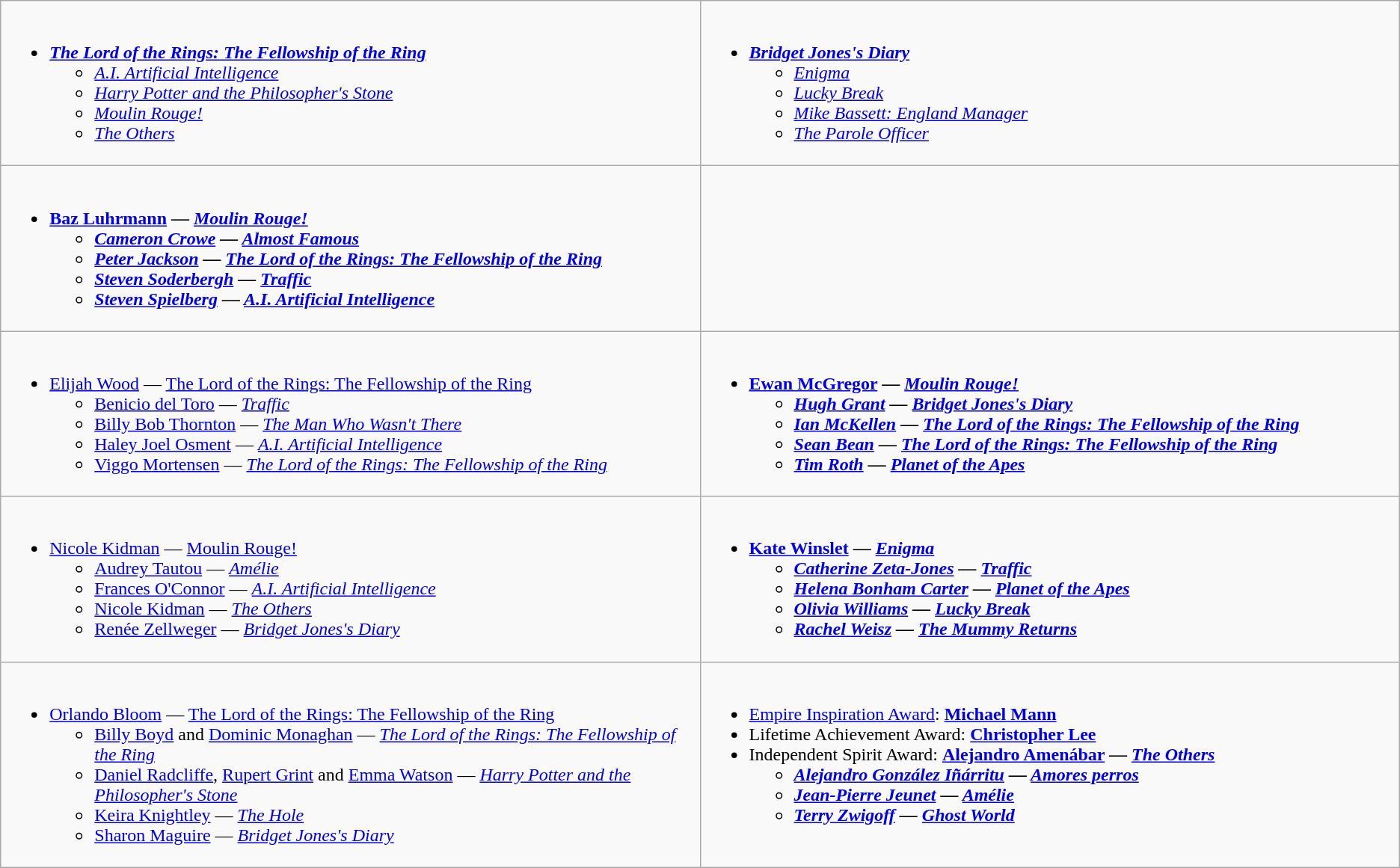<table class="wikitable">
<tr>
<td style="vertical-align:top;" width="50%"><br><ul><li><strong><em><a href='#'>The Lord of the Rings: The Fellowship of the Ring</a></em></strong><ul><li><em><a href='#'>A.I. Artificial Intelligence</a></em></li><li><em><a href='#'>Harry Potter and the Philosopher's Stone</a></em></li><li><em><a href='#'>Moulin Rouge!</a></em></li><li><em><a href='#'>The Others</a></em></li></ul></li></ul></td>
<td style="vertical-align:top;" width="50%"><br><ul><li><strong><em><a href='#'>Bridget Jones's Diary</a></em></strong><ul><li><em><a href='#'>Enigma</a></em></li><li><em><a href='#'>Lucky Break</a></em></li><li><em><a href='#'>Mike Bassett: England Manager</a></em></li><li><em><a href='#'>The Parole Officer</a></em></li></ul></li></ul></td>
</tr>
<tr>
<td style="vertical-align:top;" width="50%"><br><ul><li><strong><a href='#'>Baz Luhrmann</a> — <em><a href='#'>Moulin Rouge!</a><strong><em><ul><li><a href='#'>Cameron Crowe</a> — </em><a href='#'>Almost Famous</a><em></li><li><a href='#'>Peter Jackson</a> — </em><a href='#'>The Lord of the Rings: The Fellowship of the Ring</a><em></li><li><a href='#'>Steven Soderbergh</a> — </em><a href='#'>Traffic</a><em></li><li><a href='#'>Steven Spielberg</a> — </em><a href='#'>A.I. Artificial Intelligence</a><em></li></ul></li></ul></td>
<td style="vertical-align:top;" width="50%"></td>
</tr>
<tr>
<td style="vertical-align:top;" width="50%"><br><ul><li></strong><a href='#'>Elijah Wood</a> — </em><a href='#'>The Lord of the Rings: The Fellowship of the Ring</a></em></strong><ul><li><a href='#'>Benicio del Toro</a> — <em><a href='#'>Traffic</a></em></li><li><a href='#'>Billy Bob Thornton</a> — <em><a href='#'>The Man Who Wasn't There</a></em></li><li><a href='#'>Haley Joel Osment</a> — <em><a href='#'>A.I. Artificial Intelligence</a></em></li><li><a href='#'>Viggo Mortensen</a> — <em><a href='#'>The Lord of the Rings: The Fellowship of the Ring</a></em></li></ul></li></ul></td>
<td style="vertical-align:top;" width="50%"><br><ul><li><strong><a href='#'>Ewan McGregor</a> — <em><a href='#'>Moulin Rouge!</a><strong><em><ul><li><a href='#'>Hugh Grant</a> — </em><a href='#'>Bridget Jones's Diary</a><em></li><li><a href='#'>Ian McKellen</a> — </em><a href='#'>The Lord of the Rings: The Fellowship of the Ring</a><em></li><li><a href='#'>Sean Bean</a> — </em><a href='#'>The Lord of the Rings: The Fellowship of the Ring</a><em></li><li><a href='#'>Tim Roth</a> — </em><a href='#'>Planet of the Apes</a><em></li></ul></li></ul></td>
</tr>
<tr>
<td style="vertical-align:top;" width="50%"><br><ul><li></strong><a href='#'>Nicole Kidman</a> — </em><a href='#'>Moulin Rouge!</a></em></strong><ul><li><a href='#'>Audrey Tautou</a> — <em><a href='#'>Amélie</a></em></li><li><a href='#'>Frances O'Connor</a> — <em><a href='#'>A.I. Artificial Intelligence</a></em></li><li><a href='#'>Nicole Kidman</a> — <em><a href='#'>The Others</a></em></li><li><a href='#'>Renée Zellweger</a> — <em><a href='#'>Bridget Jones's Diary</a></em></li></ul></li></ul></td>
<td style="vertical-align:top;" width="50%"><br><ul><li><strong><a href='#'>Kate Winslet</a> — <em><a href='#'>Enigma</a><strong><em><ul><li><a href='#'>Catherine Zeta-Jones</a> — </em><a href='#'>Traffic</a><em></li><li><a href='#'>Helena Bonham Carter</a> — </em><a href='#'>Planet of the Apes</a><em></li><li><a href='#'>Olivia Williams</a> — </em><a href='#'>Lucky Break</a><em></li><li><a href='#'>Rachel Weisz</a> — </em><a href='#'>The Mummy Returns</a><em></li></ul></li></ul></td>
</tr>
<tr>
<td style="vertical-align:top;" width="50%"><br><ul><li></strong><a href='#'>Orlando Bloom</a> — </em><a href='#'>The Lord of the Rings: The Fellowship of the Ring</a></em></strong><ul><li><a href='#'>Billy Boyd</a> and <a href='#'>Dominic Monaghan</a> — <em><a href='#'>The Lord of the Rings: The Fellowship of the Ring</a></em></li><li><a href='#'>Daniel Radcliffe</a>, <a href='#'>Rupert Grint</a> and <a href='#'>Emma Watson</a> — <em><a href='#'>Harry Potter and the Philosopher's Stone</a></em></li><li><a href='#'>Keira Knightley</a> — <em><a href='#'>The Hole</a></em></li><li><a href='#'>Sharon Maguire</a> — <em><a href='#'>Bridget Jones's Diary</a></em></li></ul></li></ul></td>
<td style="vertical-align:top;" width="50%"><br><ul><li><a href='#'>Empire Inspiration Award</a>: <strong><a href='#'>Michael Mann</a></strong></li><li>Lifetime Achievement Award: <strong><a href='#'>Christopher Lee</a></strong></li><li>Independent Spirit Award: <strong><a href='#'>Alejandro Amenábar</a> — <em><a href='#'>The Others</a><strong><em><ul><li><a href='#'>Alejandro González Iñárritu</a> — </em><a href='#'>Amores perros</a><em></li><li><a href='#'>Jean-Pierre Jeunet</a> — </em><a href='#'>Amélie</a><em></li><li><a href='#'>Terry Zwigoff</a> — </em><a href='#'>Ghost World</a><em></li></ul></li></ul></td>
</tr>
</table>
